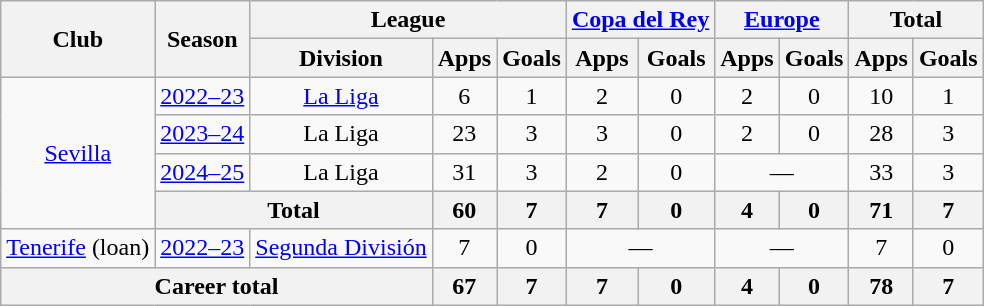<table class="wikitable" style="text-align:center">
<tr>
<th rowspan="2">Club</th>
<th rowspan="2">Season</th>
<th colspan="3">League</th>
<th colspan="2"><a href='#'>Copa del Rey</a></th>
<th colspan="2"><a href='#'>Europe</a></th>
<th colspan="2">Total</th>
</tr>
<tr>
<th>Division</th>
<th>Apps</th>
<th>Goals</th>
<th>Apps</th>
<th>Goals</th>
<th>Apps</th>
<th>Goals</th>
<th>Apps</th>
<th>Goals</th>
</tr>
<tr>
<td rowspan="4"><a href='#'>Sevilla</a></td>
<td><a href='#'>2022–23</a></td>
<td><a href='#'>La Liga</a></td>
<td>6</td>
<td>1</td>
<td>2</td>
<td>0</td>
<td>2</td>
<td>0</td>
<td>10</td>
<td>1</td>
</tr>
<tr>
<td><a href='#'>2023–24</a></td>
<td>La Liga</td>
<td>23</td>
<td>3</td>
<td>3</td>
<td>0</td>
<td>2</td>
<td>0</td>
<td>28</td>
<td>3</td>
</tr>
<tr>
<td><a href='#'>2024–25</a></td>
<td>La Liga</td>
<td>31</td>
<td>3</td>
<td>2</td>
<td>0</td>
<td colspan="2">—</td>
<td>33</td>
<td>3</td>
</tr>
<tr>
<th colspan="2">Total</th>
<th>60</th>
<th>7</th>
<th>7</th>
<th>0</th>
<th>4</th>
<th>0</th>
<th>71</th>
<th>7</th>
</tr>
<tr>
<td><a href='#'>Tenerife</a> (loan)</td>
<td><a href='#'>2022–23</a></td>
<td><a href='#'>Segunda División</a></td>
<td>7</td>
<td>0</td>
<td colspan="2">—</td>
<td colspan="2">—</td>
<td>7</td>
<td>0</td>
</tr>
<tr>
<th colspan="3">Career total</th>
<th>67</th>
<th>7</th>
<th>7</th>
<th>0</th>
<th>4</th>
<th>0</th>
<th>78</th>
<th>7</th>
</tr>
</table>
